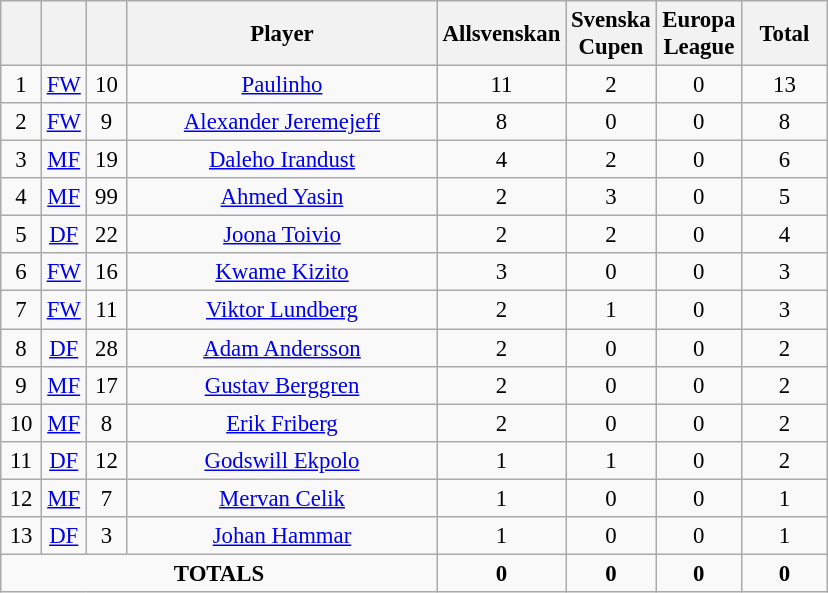<table class="wikitable sortable" style="font-size: 95%; text-align: center;">
<tr>
<th width=20></th>
<th width=20></th>
<th width=20></th>
<th width=200>Player</th>
<th width=50>Allsvenskan</th>
<th width=50>Svenska Cupen</th>
<th width=50>Europa League</th>
<th width=50><strong>Total</strong></th>
</tr>
<tr>
<td rowspan=1>1</td>
<td><a href='#'>FW</a></td>
<td>10</td>
<td> <a href='#'>Paulinho</a></td>
<td>11</td>
<td>2</td>
<td>0</td>
<td>13</td>
</tr>
<tr>
<td rowspan=1>2</td>
<td><a href='#'>FW</a></td>
<td>9</td>
<td> <a href='#'>Alexander Jeremejeff</a></td>
<td>8</td>
<td>0</td>
<td>0</td>
<td>8</td>
</tr>
<tr>
<td rowspan=1>3</td>
<td><a href='#'>MF</a></td>
<td>19</td>
<td> <a href='#'>Daleho Irandust</a></td>
<td>4</td>
<td>2</td>
<td>0</td>
<td>6</td>
</tr>
<tr>
<td rowspan=1>4</td>
<td><a href='#'>MF</a></td>
<td>99</td>
<td> <a href='#'>Ahmed Yasin</a></td>
<td>2</td>
<td>3</td>
<td>0</td>
<td>5</td>
</tr>
<tr>
<td rowspan=1>5</td>
<td><a href='#'>DF</a></td>
<td>22</td>
<td> <a href='#'>Joona Toivio</a></td>
<td>2</td>
<td>2</td>
<td>0</td>
<td>4</td>
</tr>
<tr>
<td rowspan=1>6</td>
<td><a href='#'>FW</a></td>
<td>16</td>
<td> <a href='#'>Kwame Kizito</a></td>
<td>3</td>
<td>0</td>
<td>0</td>
<td>3</td>
</tr>
<tr>
<td rowspan=1>7</td>
<td><a href='#'>FW</a></td>
<td>11</td>
<td> <a href='#'>Viktor Lundberg</a></td>
<td>2</td>
<td>1</td>
<td>0</td>
<td>3</td>
</tr>
<tr>
<td rowspan=1>8</td>
<td><a href='#'>DF</a></td>
<td>28</td>
<td> <a href='#'>Adam Andersson</a></td>
<td>2</td>
<td>0</td>
<td>0</td>
<td>2</td>
</tr>
<tr>
<td rowspan=1>9</td>
<td><a href='#'>MF</a></td>
<td>17</td>
<td> <a href='#'>Gustav Berggren</a></td>
<td>2</td>
<td>0</td>
<td>0</td>
<td>2</td>
</tr>
<tr>
<td rowspan=1>10</td>
<td><a href='#'>MF</a></td>
<td>8</td>
<td> <a href='#'>Erik Friberg</a></td>
<td>2</td>
<td>0</td>
<td>0</td>
<td>2</td>
</tr>
<tr>
<td rowspan=1>11</td>
<td><a href='#'>DF</a></td>
<td>12</td>
<td> <a href='#'>Godswill Ekpolo</a></td>
<td>1</td>
<td>1</td>
<td>0</td>
<td>2</td>
</tr>
<tr>
<td rowspan=1>12</td>
<td><a href='#'>MF</a></td>
<td>7</td>
<td> <a href='#'>Mervan Celik</a></td>
<td>1</td>
<td>0</td>
<td>0</td>
<td>1</td>
</tr>
<tr>
<td rowspan=1>13</td>
<td><a href='#'>DF</a></td>
<td>3</td>
<td> <a href='#'>Johan Hammar</a></td>
<td>1</td>
<td>0</td>
<td>0</td>
<td>1</td>
</tr>
<tr>
<td colspan="4"><strong>TOTALS</strong></td>
<td><strong>0</strong></td>
<td><strong>0</strong></td>
<td><strong>0</strong></td>
<td><strong>0</strong></td>
</tr>
</table>
